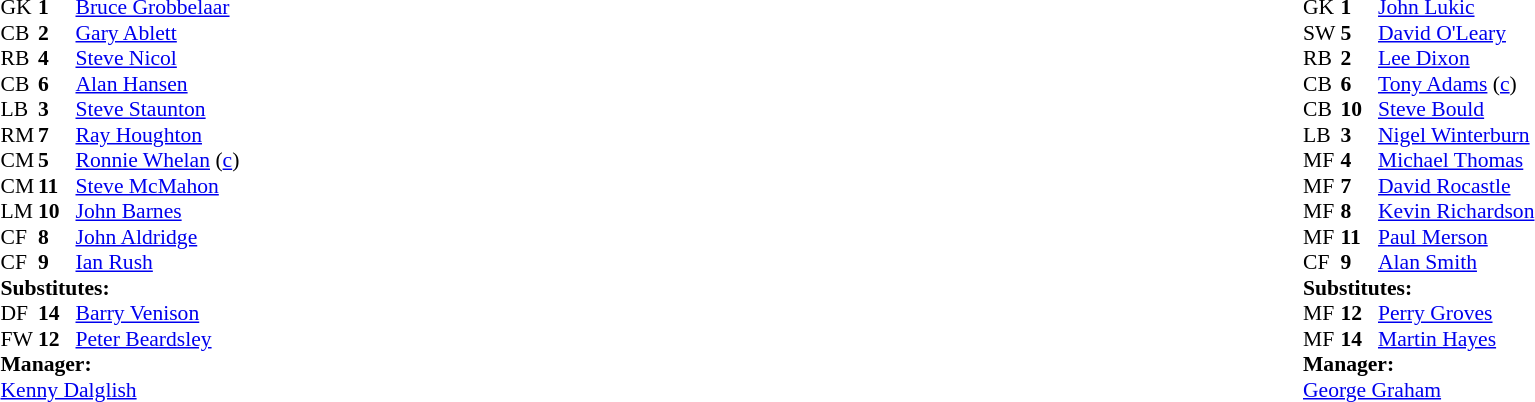<table width="100%">
<tr>
<td valign="top" width="50%"><br><table style="font-size: 90%" cellspacing="0" cellpadding="0">
<tr>
<th width="25"></th>
<th width="25"></th>
</tr>
<tr>
<td>GK</td>
<td><strong>1</strong></td>
<td> <a href='#'>Bruce Grobbelaar</a></td>
</tr>
<tr>
<td>CB</td>
<td><strong>2</strong></td>
<td> <a href='#'>Gary Ablett</a></td>
</tr>
<tr>
<td>RB</td>
<td><strong>4</strong></td>
<td> <a href='#'>Steve Nicol</a></td>
</tr>
<tr>
<td>CB</td>
<td><strong>6</strong></td>
<td> <a href='#'>Alan Hansen</a></td>
</tr>
<tr>
<td>LB</td>
<td><strong>3</strong></td>
<td> <a href='#'>Steve Staunton</a></td>
</tr>
<tr>
<td>RM</td>
<td><strong>7</strong></td>
<td> <a href='#'>Ray Houghton</a></td>
</tr>
<tr>
<td>CM</td>
<td><strong>5</strong></td>
<td> <a href='#'>Ronnie Whelan</a> (<a href='#'>c</a>)</td>
</tr>
<tr>
<td>CM</td>
<td><strong>11</strong></td>
<td> <a href='#'>Steve McMahon</a></td>
</tr>
<tr>
<td>LM</td>
<td><strong>10</strong></td>
<td> <a href='#'>John Barnes</a></td>
</tr>
<tr>
<td>CF</td>
<td><strong>8</strong></td>
<td> <a href='#'>John Aldridge</a></td>
</tr>
<tr>
<td>CF</td>
<td><strong>9</strong></td>
<td> <a href='#'>Ian Rush</a></td>
<td></td>
</tr>
<tr>
<td colspan=4><strong>Substitutes:</strong></td>
</tr>
<tr>
<td>DF</td>
<td><strong>14</strong></td>
<td> <a href='#'>Barry Venison</a></td>
</tr>
<tr>
<td>FW</td>
<td><strong>12</strong></td>
<td> <a href='#'>Peter Beardsley</a></td>
<td></td>
</tr>
<tr>
<td colspan=4><strong>Manager:</strong></td>
</tr>
<tr>
<td colspan="4"> <a href='#'>Kenny Dalglish</a></td>
</tr>
<tr>
</tr>
</table>
</td>
<td valign="top"></td>
<td valign="top" width="50%"><br><table style="font-size: 90%" cellspacing="0" cellpadding="0" align=center>
<tr>
<th width="25"></th>
<th width="25"></th>
</tr>
<tr>
<td>GK</td>
<td><strong>1</strong></td>
<td> <a href='#'>John Lukic</a></td>
</tr>
<tr>
<td>SW</td>
<td><strong>5</strong></td>
<td> <a href='#'>David O'Leary</a></td>
</tr>
<tr>
<td>RB</td>
<td><strong>2</strong></td>
<td> <a href='#'>Lee Dixon</a></td>
</tr>
<tr>
<td>CB</td>
<td><strong>6</strong></td>
<td> <a href='#'>Tony Adams</a> (<a href='#'>c</a>)</td>
</tr>
<tr>
<td>CB</td>
<td><strong>10</strong></td>
<td> <a href='#'>Steve Bould</a></td>
<td></td>
</tr>
<tr>
<td>LB</td>
<td><strong>3</strong></td>
<td> <a href='#'>Nigel Winterburn</a></td>
</tr>
<tr>
<td>MF</td>
<td><strong>4</strong></td>
<td> <a href='#'>Michael Thomas</a></td>
</tr>
<tr>
<td>MF</td>
<td><strong>7</strong></td>
<td> <a href='#'>David Rocastle</a></td>
<td></td>
</tr>
<tr>
<td>MF</td>
<td><strong>8</strong></td>
<td> <a href='#'>Kevin Richardson</a></td>
<td></td>
</tr>
<tr>
<td>MF</td>
<td><strong>11</strong></td>
<td> <a href='#'>Paul Merson</a></td>
<td></td>
</tr>
<tr>
<td>CF</td>
<td><strong>9</strong></td>
<td> <a href='#'>Alan Smith</a></td>
</tr>
<tr>
<td colspan=4><strong>Substitutes:</strong></td>
</tr>
<tr>
<td>MF</td>
<td><strong>12</strong></td>
<td> <a href='#'>Perry Groves</a></td>
<td></td>
</tr>
<tr>
<td>MF</td>
<td><strong>14</strong></td>
<td> <a href='#'>Martin Hayes</a></td>
<td></td>
</tr>
<tr>
<td colspan=4><strong>Manager:</strong></td>
</tr>
<tr>
<td colspan="4"> <a href='#'>George Graham</a></td>
</tr>
<tr>
</tr>
</table>
</td>
</tr>
</table>
